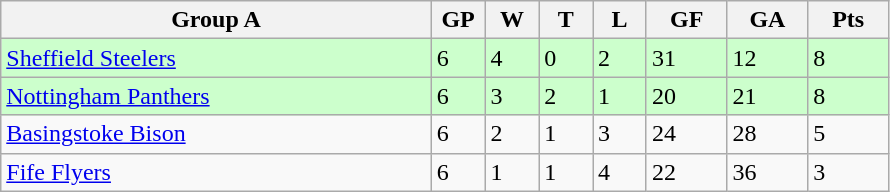<table class="wikitable">
<tr>
<th width="40%">Group A</th>
<th width="5%">GP</th>
<th width="5%">W</th>
<th width="5%">T</th>
<th width="5%">L</th>
<th width="7.5%">GF</th>
<th width="7.5%">GA</th>
<th width="7.5%">Pts</th>
</tr>
<tr bgcolor="#CCFFCC">
<td><a href='#'>Sheffield Steelers</a></td>
<td>6</td>
<td>4</td>
<td>0</td>
<td>2</td>
<td>31</td>
<td>12</td>
<td>8</td>
</tr>
<tr bgcolor="#CCFFCC">
<td><a href='#'>Nottingham Panthers</a></td>
<td>6</td>
<td>3</td>
<td>2</td>
<td>1</td>
<td>20</td>
<td>21</td>
<td>8</td>
</tr>
<tr>
<td><a href='#'>Basingstoke Bison</a></td>
<td>6</td>
<td>2</td>
<td>1</td>
<td>3</td>
<td>24</td>
<td>28</td>
<td>5</td>
</tr>
<tr>
<td><a href='#'>Fife Flyers</a></td>
<td>6</td>
<td>1</td>
<td>1</td>
<td>4</td>
<td>22</td>
<td>36</td>
<td>3</td>
</tr>
</table>
